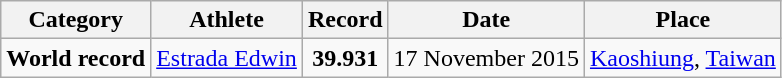<table class="wikitable" style="text-align:center">
<tr>
<th>Category</th>
<th>Athlete</th>
<th>Record</th>
<th>Date</th>
<th>Place</th>
</tr>
<tr>
<td><strong>World record</strong></td>
<td align="left"> <a href='#'>Estrada Edwin</a></td>
<td><strong>39.931</strong></td>
<td>17 November 2015</td>
<td><a href='#'>Kaoshiung</a>, <a href='#'>Taiwan</a></td>
</tr>
</table>
